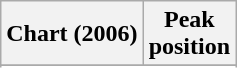<table class="wikitable sortable plainrowheaders" style="text-align:center">
<tr>
<th scope="col">Chart (2006)</th>
<th scope="col">Peak<br>position</th>
</tr>
<tr>
</tr>
<tr>
</tr>
</table>
